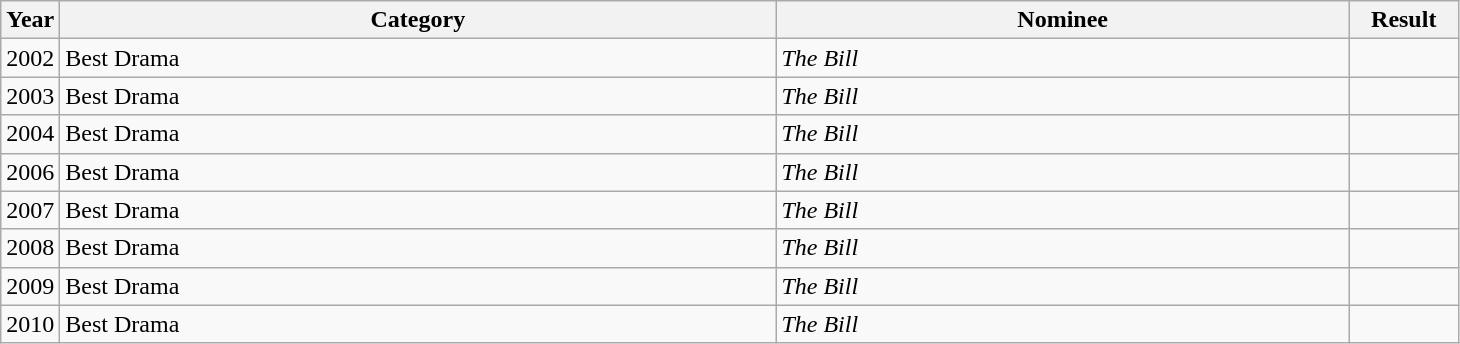<table class="wikitable">
<tr>
<th>Year</th>
<th width="470">Category</th>
<th width="375">Nominee</th>
<th width="65">Result</th>
</tr>
<tr>
<td>2002</td>
<td>Best Drama</td>
<td><em>The Bill</em></td>
<td></td>
</tr>
<tr>
<td>2003</td>
<td>Best Drama</td>
<td><em>The Bill</em></td>
<td></td>
</tr>
<tr>
<td>2004</td>
<td>Best Drama</td>
<td><em>The Bill</em></td>
<td></td>
</tr>
<tr>
<td>2006</td>
<td>Best Drama</td>
<td><em>The Bill</em></td>
<td></td>
</tr>
<tr>
<td>2007</td>
<td>Best Drama</td>
<td><em>The Bill</em></td>
<td></td>
</tr>
<tr>
<td>2008</td>
<td>Best Drama</td>
<td><em>The Bill</em></td>
<td></td>
</tr>
<tr>
<td>2009</td>
<td>Best Drama</td>
<td><em>The Bill</em></td>
<td></td>
</tr>
<tr>
<td>2010</td>
<td>Best Drama</td>
<td><em>The Bill</em></td>
<td></td>
</tr>
</table>
